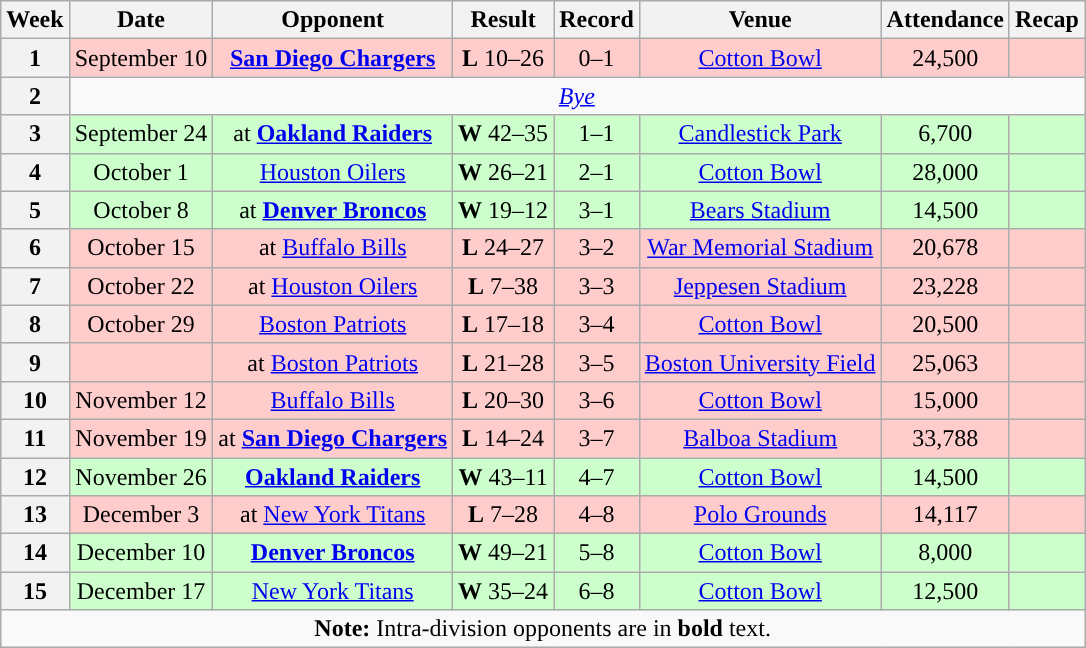<table class="wikitable" style="text-align:center">
<tr>
<th>Week</th>
<th>Date</th>
<th>Opponent</th>
<th>Result</th>
<th>Record</th>
<th>Venue</th>
<th>Attendance</th>
<th>Recap</th>
</tr>
<tr style="background:#fcc">
<th>1</th>
<td>September 10</td>
<td><strong><a href='#'>San Diego Chargers</a></strong></td>
<td><strong>L</strong> 10–26</td>
<td>0–1</td>
<td><a href='#'>Cotton Bowl</a></td>
<td>24,500</td>
<td></td>
</tr>
<tr>
<th>2</th>
<td colspan="7"><em><a href='#'>Bye</a></em></td>
</tr>
<tr style="background:#cfc">
<th>3</th>
<td>September 24</td>
<td>at <strong><a href='#'>Oakland Raiders</a></strong></td>
<td><strong>W</strong> 42–35</td>
<td>1–1</td>
<td><a href='#'>Candlestick Park</a></td>
<td>6,700</td>
<td></td>
</tr>
<tr style="background:#cfc">
<th>4</th>
<td>October 1</td>
<td><a href='#'>Houston Oilers</a></td>
<td><strong>W</strong> 26–21</td>
<td>2–1</td>
<td><a href='#'>Cotton Bowl</a></td>
<td>28,000</td>
<td></td>
</tr>
<tr style="background:#cfc">
<th>5</th>
<td>October 8</td>
<td>at <strong><a href='#'>Denver Broncos</a></strong></td>
<td><strong>W</strong> 19–12</td>
<td>3–1</td>
<td><a href='#'>Bears Stadium</a></td>
<td>14,500</td>
<td></td>
</tr>
<tr style="background:#fcc">
<th>6</th>
<td>October 15</td>
<td>at <a href='#'>Buffalo Bills</a></td>
<td><strong>L</strong> 24–27</td>
<td>3–2</td>
<td><a href='#'>War Memorial Stadium</a></td>
<td>20,678</td>
<td></td>
</tr>
<tr style="background:#fcc">
<th>7</th>
<td>October 22</td>
<td>at <a href='#'>Houston Oilers</a></td>
<td><strong>L</strong> 7–38</td>
<td>3–3</td>
<td><a href='#'>Jeppesen Stadium</a></td>
<td>23,228</td>
<td></td>
</tr>
<tr style="background:#fcc">
<th>8</th>
<td>October 29</td>
<td><a href='#'>Boston Patriots</a></td>
<td><strong>L</strong> 17–18</td>
<td>3–4</td>
<td><a href='#'>Cotton Bowl</a></td>
<td>20,500</td>
<td></td>
</tr>
<tr style="background:#fcc">
<th>9</th>
<td></td>
<td>at <a href='#'>Boston Patriots</a></td>
<td><strong>L</strong> 21–28</td>
<td>3–5</td>
<td><a href='#'>Boston University Field</a></td>
<td>25,063</td>
<td></td>
</tr>
<tr style="background:#fcc">
<th>10</th>
<td>November 12</td>
<td><a href='#'>Buffalo Bills</a></td>
<td><strong>L</strong> 20–30</td>
<td>3–6</td>
<td><a href='#'>Cotton Bowl</a></td>
<td>15,000</td>
<td></td>
</tr>
<tr style="background:#fcc">
<th>11</th>
<td>November 19</td>
<td>at <strong><a href='#'>San Diego Chargers</a></strong></td>
<td><strong>L</strong> 14–24</td>
<td>3–7</td>
<td><a href='#'>Balboa Stadium</a></td>
<td>33,788</td>
<td></td>
</tr>
<tr style="background:#cfc">
<th>12</th>
<td>November 26</td>
<td><strong><a href='#'>Oakland Raiders</a></strong></td>
<td><strong>W</strong> 43–11</td>
<td>4–7</td>
<td><a href='#'>Cotton Bowl</a></td>
<td>14,500</td>
<td></td>
</tr>
<tr style="background:#fcc">
<th>13</th>
<td>December 3</td>
<td>at <a href='#'>New York Titans</a></td>
<td><strong>L</strong> 7–28</td>
<td>4–8</td>
<td><a href='#'>Polo Grounds</a></td>
<td>14,117</td>
<td></td>
</tr>
<tr style="background:#cfc">
<th>14</th>
<td>December 10</td>
<td><strong><a href='#'>Denver Broncos</a></strong></td>
<td><strong>W</strong> 49–21</td>
<td>5–8</td>
<td><a href='#'>Cotton Bowl</a></td>
<td>8,000</td>
<td></td>
</tr>
<tr style="background:#cfc">
<th>15</th>
<td>December 17</td>
<td><a href='#'>New York Titans</a></td>
<td><strong>W</strong> 35–24</td>
<td>6–8</td>
<td><a href='#'>Cotton Bowl</a></td>
<td>12,500</td>
<td></td>
</tr>
<tr>
<td colspan="8"><strong>Note:</strong> Intra-division opponents are in <strong>bold</strong> text.</td>
</tr>
</table>
